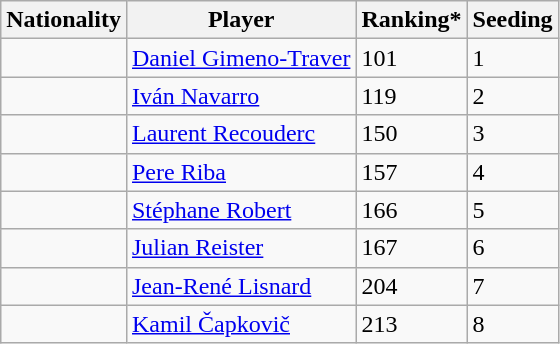<table class="wikitable" border="1">
<tr>
<th>Nationality</th>
<th>Player</th>
<th>Ranking*</th>
<th>Seeding</th>
</tr>
<tr>
<td></td>
<td><a href='#'>Daniel Gimeno-Traver</a></td>
<td>101</td>
<td>1</td>
</tr>
<tr>
<td></td>
<td><a href='#'>Iván Navarro</a></td>
<td>119</td>
<td>2</td>
</tr>
<tr>
<td></td>
<td><a href='#'>Laurent Recouderc</a></td>
<td>150</td>
<td>3</td>
</tr>
<tr>
<td></td>
<td><a href='#'>Pere Riba</a></td>
<td>157</td>
<td>4</td>
</tr>
<tr>
<td></td>
<td><a href='#'>Stéphane Robert</a></td>
<td>166</td>
<td>5</td>
</tr>
<tr>
<td></td>
<td><a href='#'>Julian Reister</a></td>
<td>167</td>
<td>6</td>
</tr>
<tr>
<td></td>
<td><a href='#'>Jean-René Lisnard</a></td>
<td>204</td>
<td>7</td>
</tr>
<tr>
<td></td>
<td><a href='#'>Kamil Čapkovič</a></td>
<td>213</td>
<td>8</td>
</tr>
</table>
